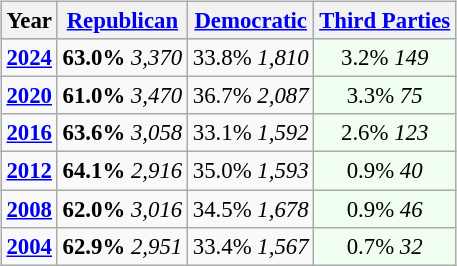<table class="wikitable" style="float:right; font-size:95%;">
<tr bgcolor=lightgrey>
<th>Year</th>
<th><a href='#'>Republican</a></th>
<th><a href='#'>Democratic</a></th>
<th><a href='#'>Third Parties</a></th>
</tr>
<tr>
<td style="text-align:center;" ><strong><a href='#'>2024</a></strong></td>
<td style="text-align:center;" ><strong>63.0%</strong> <em>3,370</em></td>
<td style="text-align:center;" >33.8% <em>1,810</em></td>
<td style="text-align:center; background:honeyDew;">3.2% <em>149</em></td>
</tr>
<tr>
<td style="text-align:center;" ><strong><a href='#'>2020</a></strong></td>
<td style="text-align:center;" ><strong>61.0%</strong> <em>3,470</em></td>
<td style="text-align:center;" >36.7% <em>2,087</em></td>
<td style="text-align:center; background:honeyDew;">3.3% <em>75</em></td>
</tr>
<tr>
<td style="text-align:center;" ><strong><a href='#'>2016</a></strong></td>
<td style="text-align:center;" ><strong>63.6%</strong> <em>3,058</em></td>
<td style="text-align:center;" >33.1% <em>1,592</em></td>
<td style="text-align:center; background:honeyDew;">2.6% <em>123</em></td>
</tr>
<tr>
<td style="text-align:center;" ><strong><a href='#'>2012</a></strong></td>
<td style="text-align:center;" ><strong>64.1%</strong> <em>2,916</em></td>
<td style="text-align:center;" >35.0% <em>1,593</em></td>
<td style="text-align:center; background:honeyDew;">0.9% <em>40</em></td>
</tr>
<tr>
<td style="text-align:center;" ><strong><a href='#'>2008</a></strong></td>
<td style="text-align:center;" ><strong>62.0%</strong> <em>3,016</em></td>
<td style="text-align:center;" >34.5% <em>1,678</em></td>
<td style="text-align:center; background:honeyDew;">0.9% <em>46</em></td>
</tr>
<tr>
<td style="text-align:center;" ><strong><a href='#'>2004</a></strong></td>
<td style="text-align:center;" ><strong>62.9%</strong> <em>2,951</em></td>
<td style="text-align:center;" >33.4% <em>1,567</em></td>
<td style="text-align:center; background:honeyDew;">0.7% <em>32</em></td>
</tr>
</table>
